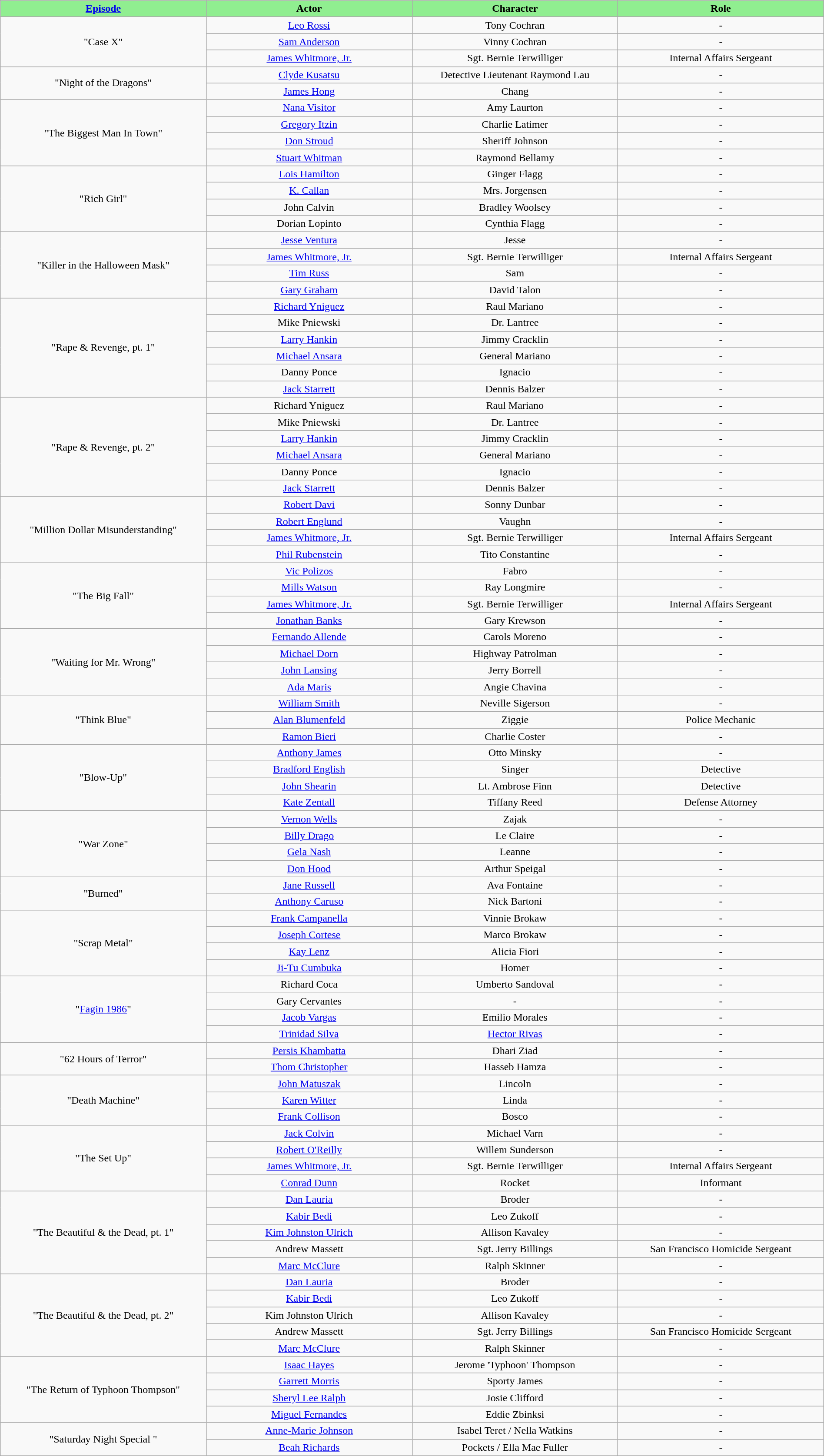<table class="wikitable collapsible" style="text-align:center;width:100%">
<tr>
<th style="background-color:lightgreen;width:25%"><strong><a href='#'>Episode</a></strong></th>
<th style="background-color:lightgreen;width:25%"><strong>Actor</strong></th>
<th style="background-color:lightgreen;width:25%"><strong>Character</strong></th>
<th style="background-color:lightgreen;width:25%"><strong>Role</strong></th>
</tr>
<tr>
<td rowspan="3">"Case X"</td>
<td><a href='#'>Leo Rossi</a></td>
<td>Tony Cochran</td>
<td>-</td>
</tr>
<tr>
<td><a href='#'>Sam Anderson</a></td>
<td>Vinny Cochran</td>
<td>-</td>
</tr>
<tr>
<td><a href='#'>James Whitmore, Jr.</a></td>
<td>Sgt. Bernie Terwilliger</td>
<td>Internal Affairs Sergeant</td>
</tr>
<tr>
<td rowspan="2">"Night of the Dragons"</td>
<td><a href='#'>Clyde Kusatsu</a></td>
<td>Detective Lieutenant Raymond Lau</td>
<td>-</td>
</tr>
<tr>
<td><a href='#'>James Hong</a></td>
<td>Chang</td>
<td>-</td>
</tr>
<tr>
<td rowspan="4">"The Biggest Man In Town"</td>
<td><a href='#'>Nana Visitor</a></td>
<td>Amy Laurton</td>
<td>-</td>
</tr>
<tr>
<td><a href='#'>Gregory Itzin</a></td>
<td>Charlie Latimer</td>
<td>-</td>
</tr>
<tr>
<td><a href='#'>Don Stroud</a></td>
<td>Sheriff Johnson</td>
<td>-</td>
</tr>
<tr>
<td><a href='#'>Stuart Whitman</a></td>
<td>Raymond Bellamy</td>
<td>-</td>
</tr>
<tr>
<td rowspan="4">"Rich Girl"</td>
<td><a href='#'>Lois Hamilton</a></td>
<td>Ginger Flagg</td>
<td>-</td>
</tr>
<tr>
<td><a href='#'>K. Callan</a></td>
<td>Mrs. Jorgensen</td>
<td>-</td>
</tr>
<tr>
<td>John Calvin</td>
<td>Bradley Woolsey</td>
<td>-</td>
</tr>
<tr>
<td>Dorian Lopinto</td>
<td>Cynthia Flagg</td>
<td>-</td>
</tr>
<tr>
<td rowspan="4">"Killer in the Halloween Mask"</td>
<td><a href='#'>Jesse Ventura</a></td>
<td>Jesse</td>
<td>-</td>
</tr>
<tr>
<td><a href='#'>James Whitmore, Jr.</a></td>
<td>Sgt. Bernie Terwilliger</td>
<td>Internal Affairs Sergeant</td>
</tr>
<tr>
<td><a href='#'>Tim Russ</a></td>
<td>Sam</td>
<td>-</td>
</tr>
<tr>
<td><a href='#'>Gary Graham</a></td>
<td>David Talon</td>
<td>-</td>
</tr>
<tr>
<td rowspan="6">"Rape & Revenge, pt. 1"</td>
<td><a href='#'>Richard Yniguez</a></td>
<td>Raul Mariano</td>
<td>-</td>
</tr>
<tr>
<td>Mike Pniewski</td>
<td>Dr. Lantree</td>
<td>-</td>
</tr>
<tr>
<td><a href='#'>Larry Hankin</a></td>
<td>Jimmy Cracklin</td>
<td>-</td>
</tr>
<tr>
<td><a href='#'>Michael Ansara</a></td>
<td>General Mariano</td>
<td>-</td>
</tr>
<tr>
<td>Danny Ponce</td>
<td>Ignacio</td>
<td>-</td>
</tr>
<tr>
<td><a href='#'>Jack Starrett</a></td>
<td>Dennis Balzer</td>
<td>-</td>
</tr>
<tr>
<td rowspan="6">"Rape & Revenge, pt. 2"</td>
<td>Richard Yniguez</td>
<td>Raul Mariano</td>
<td>-</td>
</tr>
<tr>
<td>Mike Pniewski</td>
<td>Dr. Lantree</td>
<td>-</td>
</tr>
<tr>
<td><a href='#'>Larry Hankin</a></td>
<td>Jimmy Cracklin</td>
<td>-</td>
</tr>
<tr>
<td><a href='#'>Michael Ansara</a></td>
<td>General Mariano</td>
<td>-</td>
</tr>
<tr>
<td>Danny Ponce</td>
<td>Ignacio</td>
<td>-</td>
</tr>
<tr>
<td><a href='#'>Jack Starrett</a></td>
<td>Dennis Balzer</td>
<td>-</td>
</tr>
<tr>
<td rowspan="4">"Million Dollar Misunderstanding"</td>
<td><a href='#'>Robert Davi</a></td>
<td>Sonny Dunbar</td>
<td>-</td>
</tr>
<tr>
<td><a href='#'>Robert Englund</a></td>
<td>Vaughn</td>
<td>-</td>
</tr>
<tr>
<td><a href='#'>James Whitmore, Jr.</a></td>
<td>Sgt. Bernie Terwilliger</td>
<td>Internal Affairs Sergeant</td>
</tr>
<tr>
<td><a href='#'>Phil Rubenstein</a></td>
<td>Tito Constantine</td>
<td>-</td>
</tr>
<tr>
<td rowspan="4">"The Big Fall"</td>
<td><a href='#'>Vic Polizos</a></td>
<td>Fabro</td>
<td>-</td>
</tr>
<tr>
<td><a href='#'>Mills Watson</a></td>
<td>Ray Longmire</td>
<td>-</td>
</tr>
<tr>
<td><a href='#'>James Whitmore, Jr.</a></td>
<td>Sgt. Bernie Terwilliger</td>
<td>Internal Affairs Sergeant</td>
</tr>
<tr>
<td><a href='#'>Jonathan Banks</a></td>
<td>Gary Krewson</td>
<td>-</td>
</tr>
<tr>
<td rowspan="4">"Waiting for Mr. Wrong"</td>
<td><a href='#'>Fernando Allende</a></td>
<td>Carols Moreno</td>
<td>-</td>
</tr>
<tr>
<td><a href='#'>Michael Dorn</a></td>
<td>Highway Patrolman</td>
<td>-</td>
</tr>
<tr>
<td><a href='#'>John Lansing</a></td>
<td>Jerry Borrell</td>
<td>-</td>
</tr>
<tr>
<td><a href='#'>Ada Maris</a></td>
<td>Angie Chavina</td>
<td>-</td>
</tr>
<tr>
<td rowspan="3">"Think Blue"</td>
<td><a href='#'>William Smith</a></td>
<td>Neville Sigerson</td>
<td>-</td>
</tr>
<tr>
<td><a href='#'>Alan Blumenfeld</a></td>
<td>Ziggie</td>
<td>Police Mechanic</td>
</tr>
<tr>
<td><a href='#'>Ramon Bieri</a></td>
<td>Charlie Coster</td>
<td>-</td>
</tr>
<tr>
<td rowspan="4">"Blow-Up"</td>
<td><a href='#'>Anthony James</a></td>
<td>Otto Minsky</td>
<td>-</td>
</tr>
<tr>
<td><a href='#'>Bradford English</a></td>
<td>Singer</td>
<td>Detective</td>
</tr>
<tr>
<td><a href='#'>John Shearin</a></td>
<td>Lt. Ambrose Finn</td>
<td>Detective</td>
</tr>
<tr>
<td><a href='#'>Kate Zentall</a></td>
<td>Tiffany Reed</td>
<td>Defense Attorney</td>
</tr>
<tr>
<td rowspan="4">"War Zone"</td>
<td><a href='#'>Vernon Wells</a></td>
<td>Zajak</td>
<td>-</td>
</tr>
<tr>
<td><a href='#'>Billy Drago</a></td>
<td>Le Claire</td>
<td>-</td>
</tr>
<tr>
<td><a href='#'> Gela Nash</a></td>
<td>Leanne</td>
<td>-</td>
</tr>
<tr>
<td><a href='#'>Don Hood</a></td>
<td>Arthur Speigal</td>
<td>-</td>
</tr>
<tr>
<td rowspan="2">"Burned"</td>
<td><a href='#'>Jane Russell</a></td>
<td>Ava Fontaine</td>
<td>-</td>
</tr>
<tr>
<td><a href='#'>Anthony Caruso</a></td>
<td>Nick Bartoni</td>
<td>-</td>
</tr>
<tr>
<td rowspan="4">"Scrap Metal"</td>
<td><a href='#'>Frank Campanella</a></td>
<td>Vinnie Brokaw</td>
<td>-</td>
</tr>
<tr>
<td><a href='#'>Joseph Cortese</a></td>
<td>Marco Brokaw</td>
<td>-</td>
</tr>
<tr>
<td><a href='#'>Kay Lenz</a></td>
<td>Alicia Fiori</td>
<td>-</td>
</tr>
<tr>
<td><a href='#'>Ji-Tu Cumbuka</a></td>
<td>Homer</td>
<td>-</td>
</tr>
<tr>
<td rowspan="4">"<a href='#'>Fagin 1986</a>"</td>
<td>Richard Coca</td>
<td>Umberto Sandoval</td>
<td>-</td>
</tr>
<tr>
<td>Gary Cervantes</td>
<td>-</td>
<td>-</td>
</tr>
<tr>
<td><a href='#'>Jacob Vargas</a></td>
<td>Emilio Morales</td>
<td>-</td>
</tr>
<tr>
<td><a href='#'>Trinidad Silva</a></td>
<td><a href='#'>Hector Rivas</a></td>
<td>-</td>
</tr>
<tr>
<td rowspan="2">"62 Hours of Terror"</td>
<td><a href='#'>Persis Khambatta</a></td>
<td>Dhari Ziad</td>
<td>-</td>
</tr>
<tr>
<td><a href='#'>Thom Christopher</a></td>
<td>Hasseb Hamza</td>
<td>-</td>
</tr>
<tr>
<td rowspan="3">"Death Machine"</td>
<td><a href='#'>John Matuszak</a></td>
<td>Lincoln</td>
<td>-</td>
</tr>
<tr>
<td><a href='#'>Karen Witter</a></td>
<td>Linda</td>
<td>-</td>
</tr>
<tr>
<td><a href='#'>Frank Collison</a></td>
<td>Bosco</td>
<td>-</td>
</tr>
<tr>
<td rowspan="4">"The Set Up"</td>
<td><a href='#'>Jack Colvin</a></td>
<td>Michael Varn</td>
<td>-</td>
</tr>
<tr>
<td><a href='#'>Robert O'Reilly</a></td>
<td>Willem Sunderson</td>
<td>-</td>
</tr>
<tr>
<td><a href='#'>James Whitmore, Jr.</a></td>
<td>Sgt. Bernie Terwilliger</td>
<td>Internal Affairs Sergeant</td>
</tr>
<tr>
<td><a href='#'>Conrad Dunn</a></td>
<td>Rocket</td>
<td>Informant</td>
</tr>
<tr>
<td rowspan="5">"The Beautiful & the Dead, pt. 1"</td>
<td><a href='#'>Dan Lauria</a></td>
<td>Broder</td>
<td>-</td>
</tr>
<tr>
<td><a href='#'>Kabir Bedi</a></td>
<td>Leo Zukoff</td>
<td>-</td>
</tr>
<tr>
<td><a href='#'>Kim Johnston Ulrich</a></td>
<td>Allison Kavaley</td>
<td>-</td>
</tr>
<tr>
<td>Andrew Massett</td>
<td>Sgt. Jerry Billings</td>
<td>San Francisco Homicide Sergeant</td>
</tr>
<tr>
<td><a href='#'>Marc McClure</a></td>
<td>Ralph Skinner</td>
<td>-</td>
</tr>
<tr>
<td rowspan="5">"The Beautiful & the Dead, pt. 2"</td>
<td><a href='#'>Dan Lauria</a></td>
<td>Broder</td>
<td>-</td>
</tr>
<tr>
<td><a href='#'>Kabir Bedi</a></td>
<td>Leo Zukoff</td>
<td>-</td>
</tr>
<tr>
<td>Kim Johnston Ulrich</td>
<td>Allison Kavaley</td>
<td>-</td>
</tr>
<tr>
<td>Andrew Massett</td>
<td>Sgt. Jerry Billings</td>
<td>San Francisco Homicide Sergeant</td>
</tr>
<tr>
<td><a href='#'>Marc McClure</a></td>
<td>Ralph Skinner</td>
<td>-</td>
</tr>
<tr>
<td rowspan="4">"The Return of Typhoon Thompson"</td>
<td><a href='#'>Isaac Hayes</a></td>
<td>Jerome 'Typhoon' Thompson</td>
<td>-</td>
</tr>
<tr>
<td><a href='#'>Garrett Morris</a></td>
<td>Sporty James</td>
<td>-</td>
</tr>
<tr>
<td><a href='#'>Sheryl Lee Ralph</a></td>
<td>Josie Clifford</td>
<td>-</td>
</tr>
<tr>
<td><a href='#'>Miguel Fernandes</a></td>
<td>Eddie Zbinksi</td>
<td>-</td>
</tr>
<tr>
<td rowspan="2">"Saturday Night Special "</td>
<td><a href='#'>Anne-Marie Johnson</a></td>
<td>Isabel Teret / Nella Watkins</td>
<td>-</td>
</tr>
<tr>
<td><a href='#'>Beah Richards</a></td>
<td>Pockets / Ella Mae Fuller</td>
<td>-</td>
</tr>
</table>
